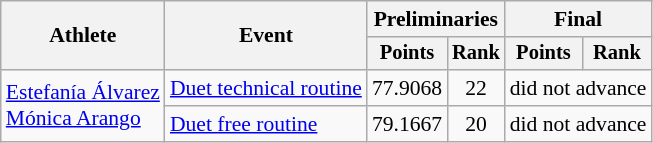<table class=wikitable style="font-size:90%">
<tr>
<th rowspan="2">Athlete</th>
<th rowspan="2">Event</th>
<th colspan="2">Preliminaries</th>
<th colspan="2">Final</th>
</tr>
<tr style="font-size:95%">
<th>Points</th>
<th>Rank</th>
<th>Points</th>
<th>Rank</th>
</tr>
<tr align=center>
<td align=left rowspan=2><a href='#'>Estefanía Álvarez</a><br><a href='#'>Mónica Arango</a></td>
<td align=left><a href='#'>Duet technical routine</a></td>
<td>77.9068</td>
<td>22</td>
<td colspan=2>did not advance</td>
</tr>
<tr align=center>
<td align=left><a href='#'>Duet free routine</a></td>
<td>79.1667</td>
<td>20</td>
<td colspan=2>did not advance</td>
</tr>
</table>
